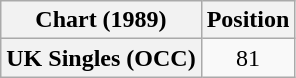<table class="wikitable plainrowheaders" style="text-align:center">
<tr>
<th>Chart (1989)</th>
<th>Position</th>
</tr>
<tr>
<th scope="row">UK Singles (OCC)</th>
<td>81</td>
</tr>
</table>
